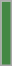<table class="wikitable floatleft" style="font-size:100%;text-align:left;">
<tr>
<td style="background:#484;"><br><br></td>
</tr>
</table>
